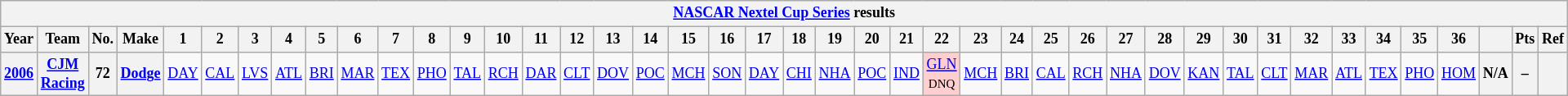<table class="wikitable" style="text-align:center; font-size:75%">
<tr>
<th colspan=43><a href='#'>NASCAR Nextel Cup Series</a> results</th>
</tr>
<tr>
<th>Year</th>
<th>Team</th>
<th>No.</th>
<th>Make</th>
<th>1</th>
<th>2</th>
<th>3</th>
<th>4</th>
<th>5</th>
<th>6</th>
<th>7</th>
<th>8</th>
<th>9</th>
<th>10</th>
<th>11</th>
<th>12</th>
<th>13</th>
<th>14</th>
<th>15</th>
<th>16</th>
<th>17</th>
<th>18</th>
<th>19</th>
<th>20</th>
<th>21</th>
<th>22</th>
<th>23</th>
<th>24</th>
<th>25</th>
<th>26</th>
<th>27</th>
<th>28</th>
<th>29</th>
<th>30</th>
<th>31</th>
<th>32</th>
<th>33</th>
<th>34</th>
<th>35</th>
<th>36</th>
<th></th>
<th>Pts</th>
<th>Ref</th>
</tr>
<tr>
<th><a href='#'>2006</a></th>
<th><a href='#'>CJM Racing</a></th>
<th>72</th>
<th><a href='#'>Dodge</a></th>
<td><a href='#'>DAY</a></td>
<td><a href='#'>CAL</a></td>
<td><a href='#'>LVS</a></td>
<td><a href='#'>ATL</a></td>
<td><a href='#'>BRI</a></td>
<td><a href='#'>MAR</a></td>
<td><a href='#'>TEX</a></td>
<td><a href='#'>PHO</a></td>
<td><a href='#'>TAL</a></td>
<td><a href='#'>RCH</a></td>
<td><a href='#'>DAR</a></td>
<td><a href='#'>CLT</a></td>
<td><a href='#'>DOV</a></td>
<td><a href='#'>POC</a></td>
<td><a href='#'>MCH</a></td>
<td><a href='#'>SON</a></td>
<td><a href='#'>DAY</a></td>
<td><a href='#'>CHI</a></td>
<td><a href='#'>NHA</a></td>
<td><a href='#'>POC</a></td>
<td><a href='#'>IND</a></td>
<td style="background:#FFCFCF;"><a href='#'>GLN</a><br><small>DNQ</small></td>
<td><a href='#'>MCH</a></td>
<td><a href='#'>BRI</a></td>
<td><a href='#'>CAL</a></td>
<td><a href='#'>RCH</a></td>
<td><a href='#'>NHA</a></td>
<td><a href='#'>DOV</a></td>
<td><a href='#'>KAN</a></td>
<td><a href='#'>TAL</a></td>
<td><a href='#'>CLT</a></td>
<td><a href='#'>MAR</a></td>
<td><a href='#'>ATL</a></td>
<td><a href='#'>TEX</a></td>
<td><a href='#'>PHO</a></td>
<td><a href='#'>HOM</a></td>
<th>N/A</th>
<th>–</th>
<th></th>
</tr>
</table>
